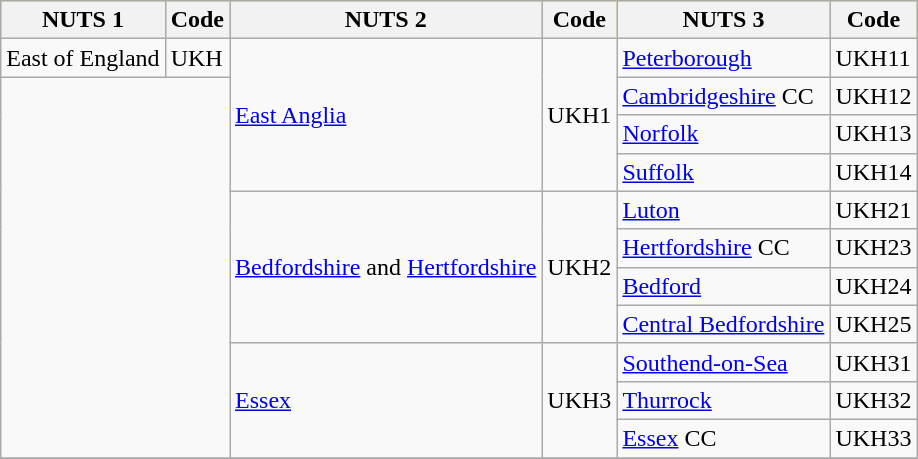<table class="wikitable">
<tr style="background-color:#ffd700;text-align:left;">
<th>NUTS 1</th>
<th>Code</th>
<th>NUTS 2</th>
<th>Code</th>
<th>NUTS 3</th>
<th>Code</th>
</tr>
<tr>
<td>East of England</td>
<td>UKH</td>
<td rowspan=4><a href='#'>East Anglia</a></td>
<td rowspan=4>UKH1</td>
<td><a href='#'>Peterborough</a></td>
<td>UKH11</td>
</tr>
<tr>
<td rowspan=10 colspan=2 align="center"></td>
<td><a href='#'>Cambridgeshire</a> CC</td>
<td>UKH12</td>
</tr>
<tr>
<td><a href='#'>Norfolk</a></td>
<td>UKH13</td>
</tr>
<tr>
<td><a href='#'>Suffolk</a></td>
<td>UKH14</td>
</tr>
<tr>
<td rowspan=4><a href='#'>Bedfordshire</a> and <a href='#'>Hertfordshire</a></td>
<td rowspan=4>UKH2</td>
<td><a href='#'>Luton</a></td>
<td>UKH21</td>
</tr>
<tr>
<td><a href='#'>Hertfordshire</a> CC</td>
<td>UKH23</td>
</tr>
<tr>
<td><a href='#'>Bedford</a></td>
<td>UKH24</td>
</tr>
<tr>
<td><a href='#'>Central Bedfordshire</a></td>
<td>UKH25</td>
</tr>
<tr>
<td rowspan=3><a href='#'>Essex</a></td>
<td rowspan=3>UKH3</td>
<td><a href='#'>Southend-on-Sea</a></td>
<td>UKH31</td>
</tr>
<tr>
<td><a href='#'>Thurrock</a></td>
<td>UKH32</td>
</tr>
<tr>
<td><a href='#'>Essex</a> CC</td>
<td>UKH33</td>
</tr>
<tr>
</tr>
</table>
